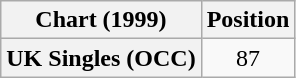<table class="wikitable plainrowheaders" style="text-align:center">
<tr>
<th>Chart (1999)</th>
<th>Position</th>
</tr>
<tr>
<th scope="row">UK Singles (OCC)</th>
<td>87</td>
</tr>
</table>
